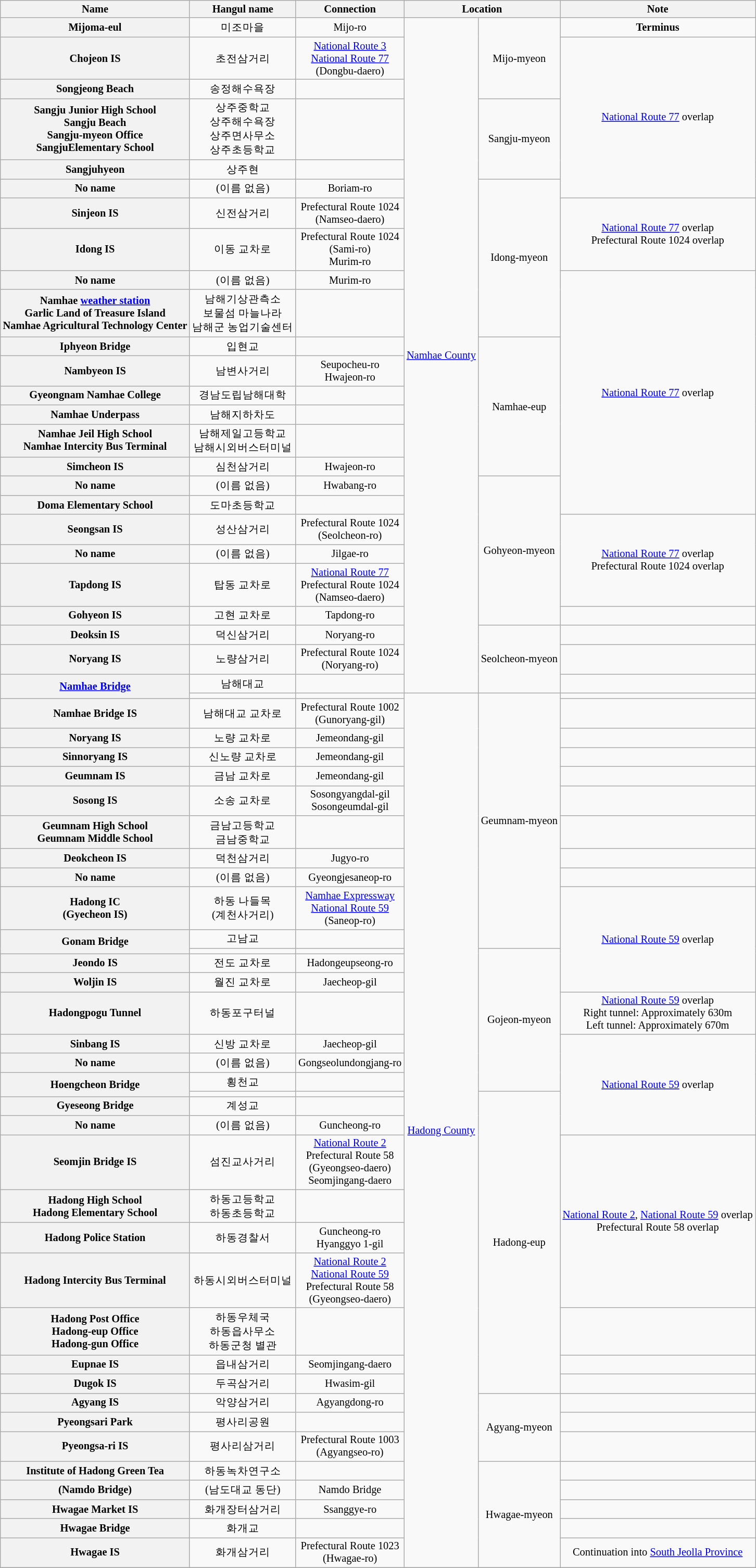<table class="wikitable" style="font-size: 85%; text-align: center;">
<tr>
<th>Name </th>
<th>Hangul name</th>
<th>Connection</th>
<th colspan="2">Location</th>
<th>Note</th>
</tr>
<tr>
<th>Mijoma-eul</th>
<td>미조마을</td>
<td>Mijo-ro</td>
<td rowspan=25><a href='#'>Namhae County</a></td>
<td rowspan=3>Mijo-myeon</td>
<td><strong>Terminus</strong></td>
</tr>
<tr>
<th>Chojeon IS</th>
<td>초전삼거리</td>
<td><a href='#'>National Route 3</a><br><a href='#'>National Route 77</a><br>(Dongbu-daero)</td>
<td rowspan=5><a href='#'>National Route 77</a> overlap</td>
</tr>
<tr>
<th>Songjeong Beach</th>
<td>송정해수욕장</td>
<td></td>
</tr>
<tr>
<th>Sangju Junior High School<br>Sangju Beach<br>Sangju-myeon Office<br>SangjuElementary School</th>
<td>상주중학교<br>상주해수욕장<br>상주면사무소<br>상주초등학교</td>
<td></td>
<td rowspan=2>Sangju-myeon</td>
</tr>
<tr>
<th>Sangjuhyeon</th>
<td>상주현</td>
<td></td>
</tr>
<tr>
<th>No name</th>
<td>(이름 없음)</td>
<td>Boriam-ro</td>
<td rowspan=5>Idong-myeon</td>
</tr>
<tr>
<th>Sinjeon IS</th>
<td>신전삼거리</td>
<td>Prefectural Route 1024<br>(Namseo-daero)</td>
<td rowspan=2><a href='#'>National Route 77</a> overlap<br>Prefectural Route 1024 overlap</td>
</tr>
<tr>
<th>Idong IS</th>
<td>이동 교차로</td>
<td>Prefectural Route 1024<br>(Sami-ro)<br>Murim-ro</td>
</tr>
<tr>
<th>No name</th>
<td>(이름 없음)</td>
<td>Murim-ro</td>
<td rowspan=10><a href='#'>National Route 77</a> overlap</td>
</tr>
<tr>
<th>Namhae <a href='#'>weather station</a><br>Garlic Land of Treasure Island<br>Namhae Agricultural Technology Center</th>
<td>남해기상관측소<br>보물섬 마늘나라<br>남해군 농업기술센터</td>
<td></td>
</tr>
<tr>
<th>Iphyeon Bridge</th>
<td>입현교</td>
<td></td>
<td rowspan=6>Namhae-eup</td>
</tr>
<tr>
<th>Nambyeon IS</th>
<td>남변사거리</td>
<td>Seupocheu-ro<br>Hwajeon-ro</td>
</tr>
<tr>
<th>Gyeongnam Namhae College</th>
<td>경남도립남해대학</td>
<td></td>
</tr>
<tr>
<th>Namhae Underpass</th>
<td>남해지하차도</td>
<td></td>
</tr>
<tr>
<th>Namhae Jeil High School<br>Namhae Intercity Bus Terminal</th>
<td>남해제일고등학교<br>남해시외버스터미널</td>
<td></td>
</tr>
<tr>
<th>Simcheon IS</th>
<td>심천삼거리</td>
<td>Hwajeon-ro</td>
</tr>
<tr>
<th>No name</th>
<td>(이름 없음)</td>
<td>Hwabang-ro</td>
<td rowspan=6>Gohyeon-myeon</td>
</tr>
<tr>
<th>Doma Elementary School</th>
<td>도마초등학교</td>
<td></td>
</tr>
<tr>
<th>Seongsan IS</th>
<td>성산삼거리</td>
<td>Prefectural Route 1024<br>(Seolcheon-ro)</td>
<td rowspan=3><a href='#'>National Route 77</a> overlap<br>Prefectural Route 1024 overlap</td>
</tr>
<tr>
<th>No name</th>
<td>(이름 없음)</td>
<td>Jilgae-ro</td>
</tr>
<tr>
<th>Tapdong IS</th>
<td>탑동 교차로</td>
<td><a href='#'>National Route 77</a><br>Prefectural Route 1024<br>(Namseo-daero)</td>
</tr>
<tr>
<th>Gohyeon IS</th>
<td>고현 교차로</td>
<td>Tapdong-ro</td>
<td></td>
</tr>
<tr>
<th>Deoksin IS</th>
<td>덕신삼거리</td>
<td>Noryang-ro</td>
<td rowspan=3>Seolcheon-myeon</td>
<td></td>
</tr>
<tr>
<th>Noryang IS</th>
<td>노량삼거리</td>
<td>Prefectural Route 1024<br>(Noryang-ro)</td>
<td></td>
</tr>
<tr>
<th rowspan=2><a href='#'>Namhae Bridge</a></th>
<td>남해대교</td>
<td></td>
<td></td>
</tr>
<tr>
<td></td>
<td></td>
<td rowspan=36><a href='#'>Hadong County</a></td>
<td rowspan=11>Geumnam-myeon</td>
<td></td>
</tr>
<tr>
<th>Namhae Bridge IS</th>
<td>남해대교 교차로</td>
<td>Prefectural Route 1002<br>(Gunoryang-gil)</td>
<td></td>
</tr>
<tr>
<th>Noryang IS</th>
<td>노량 교차로</td>
<td>Jemeondang-gil</td>
<td></td>
</tr>
<tr>
<th>Sinnoryang IS</th>
<td>신노량 교차로</td>
<td>Jemeondang-gil</td>
<td></td>
</tr>
<tr>
<th>Geumnam IS</th>
<td>금남 교차로</td>
<td>Jemeondang-gil</td>
<td></td>
</tr>
<tr>
<th>Sosong IS</th>
<td>소송 교차로</td>
<td>Sosongyangdal-gil<br>Sosongeumdal-gil</td>
<td></td>
</tr>
<tr>
<th>Geumnam High School<br>Geumnam Middle School</th>
<td>금남고등학교<br>금남중학교</td>
<td></td>
<td></td>
</tr>
<tr>
<th>Deokcheon IS</th>
<td>덕천삼거리</td>
<td>Jugyo-ro</td>
<td></td>
</tr>
<tr>
<th>No name</th>
<td>(이름 없음)</td>
<td>Gyeongjesaneop-ro</td>
<td></td>
</tr>
<tr>
<th>Hadong IC<br>(Gyecheon IS)</th>
<td>하동 나들목<br>(계천사거리)</td>
<td><a href='#'>Namhae Expressway</a><br><a href='#'>National Route 59</a><br>(Saneop-ro)</td>
<td rowspan=5><a href='#'>National Route 59</a> overlap</td>
</tr>
<tr>
<th rowspan=2>Gonam Bridge</th>
<td>고남교</td>
<td></td>
</tr>
<tr>
<td></td>
<td></td>
<td rowspan=7>Gojeon-myeon</td>
</tr>
<tr>
<th>Jeondo IS</th>
<td>전도 교차로</td>
<td>Hadongeupseong-ro</td>
</tr>
<tr>
<th>Woljin IS</th>
<td>월진 교차로</td>
<td>Jaecheop-gil</td>
</tr>
<tr>
<th>Hadongpogu Tunnel</th>
<td>하동포구터널</td>
<td></td>
<td><a href='#'>National Route 59</a> overlap<br>Right tunnel: Approximately 630m<br>Left tunnel: Approximately 670m</td>
</tr>
<tr>
<th>Sinbang IS</th>
<td>신방 교차로</td>
<td>Jaecheop-gil</td>
<td rowspan=6><a href='#'>National Route 59</a> overlap</td>
</tr>
<tr>
<th>No name</th>
<td>(이름 없음)</td>
<td>Gongseolundongjang-ro</td>
</tr>
<tr>
<th rowspan=2>Hoengcheon Bridge</th>
<td>횡천교</td>
<td></td>
</tr>
<tr>
<td></td>
<td></td>
<td rowspan=10>Hadong-eup</td>
</tr>
<tr>
<th>Gyeseong Bridge</th>
<td>계성교</td>
<td></td>
</tr>
<tr>
<th>No name</th>
<td>(이름 없음)</td>
<td>Guncheong-ro</td>
</tr>
<tr>
<th>Seomjin Bridge IS</th>
<td>섬진교사거리</td>
<td><a href='#'>National Route 2</a><br>Prefectural Route 58<br>(Gyeongseo-daero)<br>Seomjingang-daero</td>
<td rowspan=4><a href='#'>National Route 2</a>, <a href='#'>National Route 59</a> overlap<br>Prefectural Route 58 overlap</td>
</tr>
<tr>
<th>Hadong High School<br>Hadong Elementary School</th>
<td>하동고등학교<br>하동초등학교</td>
<td></td>
</tr>
<tr>
<th>Hadong Police Station</th>
<td>하동경찰서</td>
<td>Guncheong-ro<br>Hyanggyo 1-gil</td>
</tr>
<tr>
<th>Hadong Intercity Bus Terminal</th>
<td>하동시외버스터미널</td>
<td><a href='#'>National Route 2</a><br><a href='#'>National Route 59</a><br>Prefectural Route 58<br>(Gyeongseo-daero)</td>
</tr>
<tr>
<th>Hadong Post Office<br>Hadong-eup Office<br>Hadong-gun Office</th>
<td>하동우체국<br>하동읍사무소<br>하동군청 별관</td>
<td></td>
<td></td>
</tr>
<tr>
<th>Eupnae IS</th>
<td>읍내삼거리</td>
<td>Seomjingang-daero</td>
<td></td>
</tr>
<tr>
<th>Dugok IS</th>
<td>두곡삼거리</td>
<td>Hwasim-gil</td>
<td></td>
</tr>
<tr>
<th>Agyang IS</th>
<td>악양삼거리</td>
<td>Agyangdong-ro</td>
<td rowspan=3>Agyang-myeon</td>
<td></td>
</tr>
<tr>
<th>Pyeongsari Park</th>
<td>평사리공원</td>
<td></td>
<td></td>
</tr>
<tr>
<th>Pyeongsa-ri IS</th>
<td>평사리삼거리</td>
<td>Prefectural Route 1003<br>(Agyangseo-ro)</td>
<td></td>
</tr>
<tr>
<th>Institute of Hadong Green Tea</th>
<td>하동녹차연구소</td>
<td></td>
<td rowspan=5>Hwagae-myeon</td>
<td></td>
</tr>
<tr>
<th>(Namdo Bridge)</th>
<td>(남도대교 동단)</td>
<td>Namdo Bridge</td>
<td></td>
</tr>
<tr>
<th>Hwagae Market IS</th>
<td>화개장터삼거리</td>
<td>Ssanggye-ro</td>
<td></td>
</tr>
<tr>
<th>Hwagae Bridge</th>
<td>화개교</td>
<td></td>
<td></td>
</tr>
<tr>
<th>Hwagae IS</th>
<td>화개삼거리</td>
<td>Prefectural Route 1023<br>(Hwagae-ro)</td>
<td>Continuation into <a href='#'>South Jeolla Province</a></td>
</tr>
<tr>
</tr>
</table>
